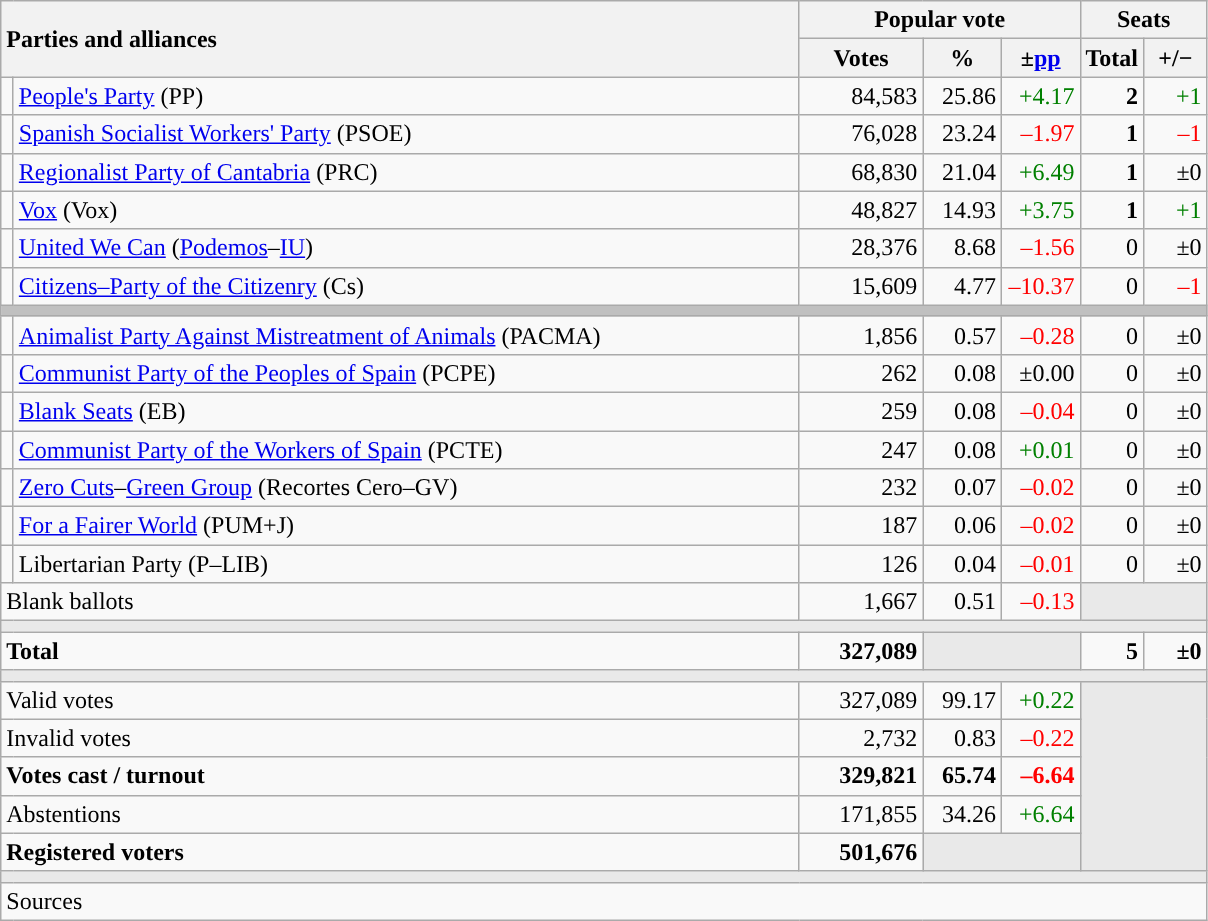<table class="wikitable" style="text-align:right;">
<tr>
<th style="text-align:left;" rowspan="2" colspan="2" width="525">Parties and alliances</th>
<th colspan="3">Popular vote</th>
<th colspan="2">Seats</th>
</tr>
<tr>
<th width="75">Votes</th>
<th width="45">%</th>
<th width="45">±<a href='#'>pp</a></th>
<th width="35">Total</th>
<th width="35">+/−</th>
</tr>
<tr>
<td width="1" style="color:inherit;background:"></td>
<td align="left"><a href='#'>People's Party</a> (PP)</td>
<td>84,583</td>
<td>25.86</td>
<td style="color:green;">+4.17</td>
<td><strong>2</strong></td>
<td style="color:green;">+1</td>
</tr>
<tr>
<td style="color:inherit;background:"></td>
<td align="left"><a href='#'>Spanish Socialist Workers' Party</a> (PSOE)</td>
<td>76,028</td>
<td>23.24</td>
<td style="color:red;">–1.97</td>
<td><strong>1</strong></td>
<td style="color:red;">–1</td>
</tr>
<tr>
<td style="color:inherit;background:"></td>
<td align="left"><a href='#'>Regionalist Party of Cantabria</a> (PRC)</td>
<td>68,830</td>
<td>21.04</td>
<td style="color:green;">+6.49</td>
<td><strong>1</strong></td>
<td>±0</td>
</tr>
<tr>
<td style="color:inherit;background:"></td>
<td align="left"><a href='#'>Vox</a> (Vox)</td>
<td>48,827</td>
<td>14.93</td>
<td style="color:green;">+3.75</td>
<td><strong>1</strong></td>
<td style="color:green;">+1</td>
</tr>
<tr>
<td style="color:inherit;background:"></td>
<td align="left"><a href='#'>United We Can</a> (<a href='#'>Podemos</a>–<a href='#'>IU</a>)</td>
<td>28,376</td>
<td>8.68</td>
<td style="color:red;">–1.56</td>
<td>0</td>
<td>±0</td>
</tr>
<tr>
<td style="color:inherit;background:"></td>
<td align="left"><a href='#'>Citizens–Party of the Citizenry</a> (Cs)</td>
<td>15,609</td>
<td>4.77</td>
<td style="color:red;">–10.37</td>
<td>0</td>
<td style="color:red;">–1</td>
</tr>
<tr>
<td colspan="7" bgcolor="#C0C0C0"></td>
</tr>
<tr>
<td style="color:inherit;background:"></td>
<td align="left"><a href='#'>Animalist Party Against Mistreatment of Animals</a> (PACMA)</td>
<td>1,856</td>
<td>0.57</td>
<td style="color:red;">–0.28</td>
<td>0</td>
<td>±0</td>
</tr>
<tr>
<td style="color:inherit;background:"></td>
<td align="left"><a href='#'>Communist Party of the Peoples of Spain</a> (PCPE)</td>
<td>262</td>
<td>0.08</td>
<td>±0.00</td>
<td>0</td>
<td>±0</td>
</tr>
<tr>
<td style="color:inherit;background:"></td>
<td align="left"><a href='#'>Blank Seats</a> (EB)</td>
<td>259</td>
<td>0.08</td>
<td style="color:red;">–0.04</td>
<td>0</td>
<td>±0</td>
</tr>
<tr>
<td style="color:inherit;background:"></td>
<td align="left"><a href='#'>Communist Party of the Workers of Spain</a> (PCTE)</td>
<td>247</td>
<td>0.08</td>
<td style="color:green;">+0.01</td>
<td>0</td>
<td>±0</td>
</tr>
<tr>
<td style="color:inherit;background:"></td>
<td align="left"><a href='#'>Zero Cuts</a>–<a href='#'>Green Group</a> (Recortes Cero–GV)</td>
<td>232</td>
<td>0.07</td>
<td style="color:red;">–0.02</td>
<td>0</td>
<td>±0</td>
</tr>
<tr>
<td style="color:inherit;background:"></td>
<td align="left"><a href='#'>For a Fairer World</a> (PUM+J)</td>
<td>187</td>
<td>0.06</td>
<td style="color:red;">–0.02</td>
<td>0</td>
<td>±0</td>
</tr>
<tr>
<td style="color:inherit;background:"></td>
<td align="left">Libertarian Party (P–LIB)</td>
<td>126</td>
<td>0.04</td>
<td style="color:red;">–0.01</td>
<td>0</td>
<td>±0</td>
</tr>
<tr>
<td align="left" colspan="2">Blank ballots</td>
<td>1,667</td>
<td>0.51</td>
<td style="color:red;">–0.13</td>
<td bgcolor="#E9E9E9" colspan="2"></td>
</tr>
<tr>
<td colspan="7" bgcolor="#E9E9E9"></td>
</tr>
<tr style="font-weight:bold;">
<td align="left" colspan="2">Total</td>
<td>327,089</td>
<td bgcolor="#E9E9E9" colspan="2"></td>
<td>5</td>
<td>±0</td>
</tr>
<tr>
<td colspan="7" bgcolor="#E9E9E9"></td>
</tr>
<tr>
<td align="left" colspan="2">Valid votes</td>
<td>327,089</td>
<td>99.17</td>
<td style="color:green;">+0.22</td>
<td bgcolor="#E9E9E9" colspan="2" rowspan="5"></td>
</tr>
<tr>
<td align="left" colspan="2">Invalid votes</td>
<td>2,732</td>
<td>0.83</td>
<td style="color:red;">–0.22</td>
</tr>
<tr style="font-weight:bold;">
<td align="left" colspan="2">Votes cast / turnout</td>
<td>329,821</td>
<td>65.74</td>
<td style="color:red;">–6.64</td>
</tr>
<tr>
<td align="left" colspan="2">Abstentions</td>
<td>171,855</td>
<td>34.26</td>
<td style="color:green;">+6.64</td>
</tr>
<tr style="font-weight:bold;">
<td align="left" colspan="2">Registered voters</td>
<td>501,676</td>
<td bgcolor="#E9E9E9" colspan="2"></td>
</tr>
<tr>
<td colspan="7" bgcolor="#E9E9E9"></td>
</tr>
<tr>
<td align="left" colspan="7">Sources</td>
</tr>
</table>
